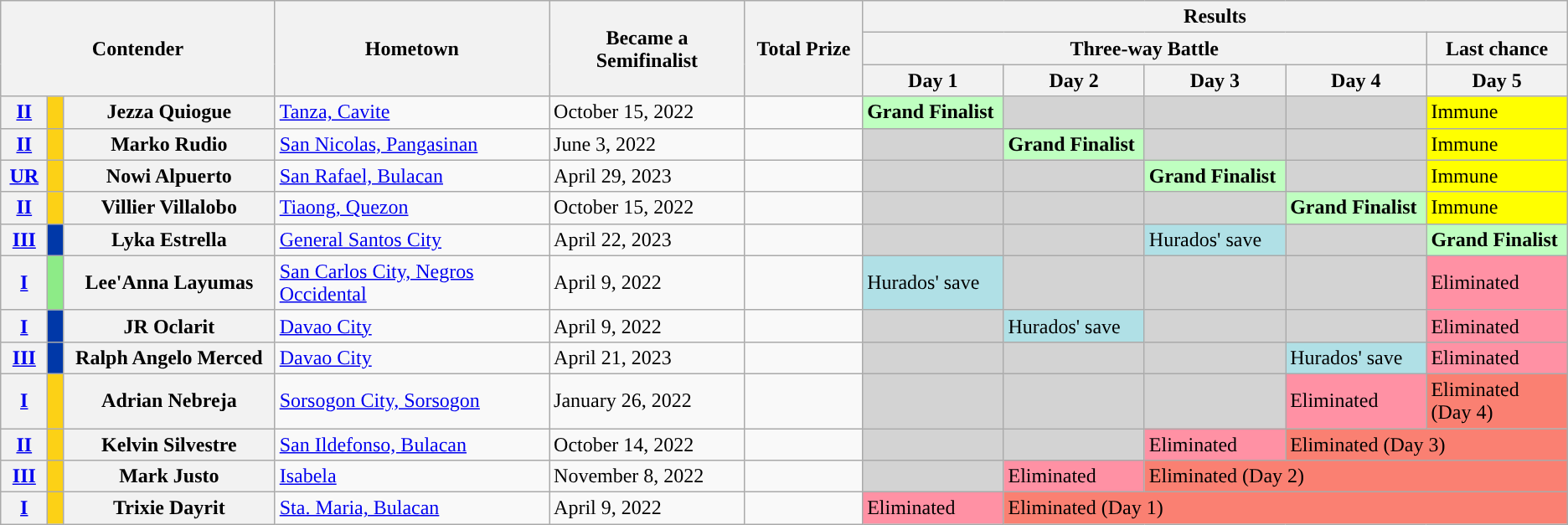<table class="wikitable mw-collapsible ">
<tr>
<th colspan="3" rowspan="3">Contender</th>
<th rowspan="3" width="17.5%">Hometown</th>
<th rowspan="3" width="12.5%">Became a Semifinalist</th>
<th rowspan="3" width="7.5%">Total Prize</th>
<th colspan="5">Results</th>
</tr>
<tr>
<th colspan="4">Three-way Battle</th>
<th>Last chance</th>
</tr>
<tr>
<th width="9%">Day 1</th>
<th width="9%">Day 2</th>
<th width="9%">Day 3</th>
<th width="9%">Day 4</th>
<th width="9%">Day 5</th>
</tr>
<tr>
<th><a href='#'>II</a></th>
<th style="background-color:#FCD116;" width="01%"></th>
<th style="background:#___;">Jezza Quiogue</th>
<td><a href='#'>Tanza, Cavite</a></td>
<td style="background:#___;">October 15, 2022</td>
<td style="background:#___;"></td>
<td style="background:#BFFFC0;"><strong>Grand Finalist</strong></td>
<td style="background:lightgray;"></td>
<td style="background:lightgray;"></td>
<td style="background:lightgray;"></td>
<td style="background:yellow;">Immune</td>
</tr>
<tr>
<th><a href='#'>II</a></th>
<th style="background-color:#FCD116;" width="01%"></th>
<th style="background:#___;">Marko Rudio</th>
<td><a href='#'>San Nicolas, Pangasinan</a></td>
<td style="background:#___;">June 3, 2022</td>
<td style="background:#___;"></td>
<td style="background:lightgray;"></td>
<td style="background:#BFFFC0;"><strong>Grand Finalist</strong></td>
<td style="background:lightgray;"></td>
<td style="background:lightgray;"></td>
<td style="background:yellow;">Immune</td>
</tr>
<tr>
<th><a href='#'>UR</a></th>
<th style="background-color:#FCD116;" width="01%"></th>
<th style="background:#___;">Nowi Alpuerto</th>
<td><a href='#'>San Rafael, Bulacan</a></td>
<td style="background:#___;">April 29, 2023</td>
<td style="background:#___;"></td>
<td style="background:lightgray;"></td>
<td style="background:lightgray;"></td>
<td style="background:#BFFFC0;"><strong>Grand Finalist</strong></td>
<td style="background:lightgray;"></td>
<td style="background:yellow;">Immune</td>
</tr>
<tr>
<th><a href='#'>II</a></th>
<th style="background-color:#FCD116;" width="01%"></th>
<th style="background:#___;">Villier Villalobo</th>
<td><a href='#'>Tiaong, Quezon</a></td>
<td style="background:#___;">October 15, 2022</td>
<td style="background:#___;"></td>
<td style="background:lightgray;"></td>
<td style="background:lightgray;"></td>
<td style="background:lightgray;"></td>
<td style="background:#BFFFC0;"><strong>Grand Finalist</strong></td>
<td style="background:yellow;">Immune</td>
</tr>
<tr>
<th><a href='#'>III</a></th>
<th style="background-color:#0038A8;" width="01%"></th>
<th style="background:#___;">Lyka Estrella</th>
<td><a href='#'>General Santos City</a></td>
<td style="background:#___;">April 22, 2023</td>
<td style="background:#___;"></td>
<td style="background:lightgray;"></td>
<td style="background:lightgray;"></td>
<td style="background:#B0E0E6;">Hurados' save</td>
<td style="background:lightgray;"></td>
<td style="background:#BFFFC0;"><strong>Grand Finalist</strong></td>
</tr>
<tr>
<th><a href='#'>I</a></th>
<th style="background-color:#8deb87;" width="01%"></th>
<th style="background:#___;">Lee'Anna Layumas</th>
<td><a href='#'>San Carlos City, Negros Occidental</a></td>
<td style="background:#___;">April 9, 2022</td>
<td style="background:#___;"></td>
<td style="background:#B0E0E6;">Hurados' save</td>
<td style="background:lightgray;"></td>
<td style="background:lightgray;"></td>
<td style="background:lightgray;"></td>
<td style="background:#FF91A4;">Eliminated</td>
</tr>
<tr>
<th><a href='#'>I</a></th>
<th style="background-color:#0038A8;" width="01%"></th>
<th style="background:#___;">JR Oclarit</th>
<td><a href='#'>Davao City</a></td>
<td style="background:#___;">April 9, 2022</td>
<td style="background:#___;"></td>
<td style="background:lightgray;"></td>
<td style="background:#B0E0E6;">Hurados' save</td>
<td style="background:lightgray;"></td>
<td style="background:lightgray;"></td>
<td style="background:#FF91A4;">Eliminated</td>
</tr>
<tr>
<th><a href='#'>III</a></th>
<th style="background-color:#0038A8;" width="01%"></th>
<th style="background:#___;">Ralph Angelo Merced</th>
<td><a href='#'>Davao City</a></td>
<td style="background:#___;">April 21, 2023</td>
<td style="background:#___;"></td>
<td style="background:lightgray;"></td>
<td style="background:lightgray;"></td>
<td style="background:lightgray;"></td>
<td style="background:#B0E0E6;">Hurados' save</td>
<td style="background:#FF91A4;">Eliminated</td>
</tr>
<tr>
<th width="3%"><a href='#'>I</a></th>
<th style="background-color:#FCD116;" width="01%"></th>
<th style="background:#___;">Adrian Nebreja</th>
<td><a href='#'>Sorsogon City, Sorsogon</a></td>
<td style="background:#___;">January 26, 2022</td>
<td style="background:#___;"></td>
<td style="background:lightgray;"></td>
<td style="background:lightgray;"></td>
<td style="background:lightgray;"></td>
<td style="background:#FF91A4;">Eliminated</td>
<td colspan="1" style="background:salmon">Eliminated (Day 4)</td>
</tr>
<tr>
<th><a href='#'>II</a></th>
<th style="background-color:#FCD116;" width="01%"></th>
<th style="background:#___;">Kelvin Silvestre</th>
<td><a href='#'>San Ildefonso, Bulacan</a></td>
<td style="background:#___;">October 14, 2022</td>
<td style="background:#___;"></td>
<td style="background:lightgray;"></td>
<td style="background:lightgray;"></td>
<td style="background:#FF91A4;">Eliminated</td>
<td colspan="2" style="background:salmon">Eliminated (Day 3)</td>
</tr>
<tr>
<th><a href='#'>III</a></th>
<th style="background-color:#FCD116;" width="01%"></th>
<th style="background:#___;">Mark Justo</th>
<td><a href='#'>Isabela</a></td>
<td style="background:#___;">November 8, 2022</td>
<td style="background:#___;"></td>
<td style="background:lightgray;"></td>
<td style="background:#FF91A4;">Eliminated</td>
<td colspan="3" style="background:salmon">Eliminated (Day 2)</td>
</tr>
<tr>
<th><a href='#'>I</a></th>
<th style="background-color:#FCD116;" width="01%"></th>
<th style="background:#___;">Trixie Dayrit</th>
<td><a href='#'>Sta. Maria, Bulacan</a></td>
<td style="background:#___;">April 9, 2022</td>
<td style="background:#___;"></td>
<td style="background:#FF91A4;">Eliminated</td>
<td colspan="4" style="background:salmon">Eliminated (Day 1)</td>
</tr>
</table>
